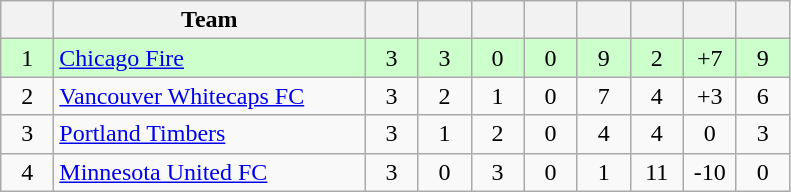<table class="wikitable" style="text-align: center;">
<tr>
<th style="width:28px;"></th>
<th style="width:200px;">Team</th>
<th width="28"></th>
<th width="28"></th>
<th width="28"></th>
<th width="28"></th>
<th width="28"></th>
<th width="28"></th>
<th width="28"></th>
<th width="28"></th>
</tr>
<tr bgcolor="#CCFFCC">
<td>1</td>
<td style="text-align:left;"> <a href='#'>Chicago Fire</a></td>
<td>3</td>
<td>3</td>
<td>0</td>
<td>0</td>
<td>9</td>
<td>2</td>
<td>+7</td>
<td>9</td>
</tr>
<tr>
<td>2</td>
<td style="text-align:left;"> <a href='#'>Vancouver Whitecaps FC</a></td>
<td>3</td>
<td>2</td>
<td>1</td>
<td>0</td>
<td>7</td>
<td>4</td>
<td>+3</td>
<td>6</td>
</tr>
<tr>
<td>3</td>
<td style="text-align:left;"> <a href='#'>Portland Timbers</a></td>
<td>3</td>
<td>1</td>
<td>2</td>
<td>0</td>
<td>4</td>
<td>4</td>
<td>0</td>
<td>3</td>
</tr>
<tr>
<td>4</td>
<td style="text-align:left;"> <a href='#'>Minnesota United FC</a></td>
<td>3</td>
<td>0</td>
<td>3</td>
<td>0</td>
<td>1</td>
<td>11</td>
<td>-10</td>
<td>0</td>
</tr>
</table>
